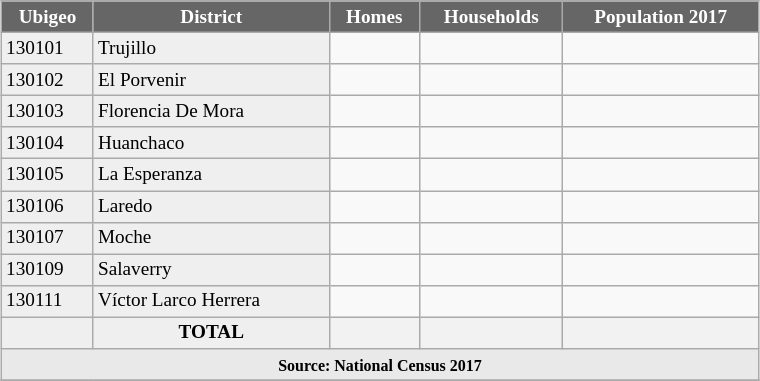<table class="wikitable sortable" width=40% style="float:center; clear:all; padding: 10px; margin-left:30%; font-size:80%">
<tr>
<th style="text-align: center; background-color:#666666; color:#ffffff;">Ubigeo</th>
<th style="text-align: center; background-color:#666666; color:#ffffff;">District</th>
<th style="text-align: center; background-color:#666666; color:#ffffff;">Homes</th>
<th style="text-align: center; background-color:#666666; color:#ffffff;">Households</th>
<th style="text-align: center; background-color:#666666; color:#ffffff;">Population 2017</th>
</tr>
<tr>
<td style="background-color:#efefef;">130101</td>
<td style="background-color:#efefef;">Trujillo</td>
<td></td>
<td></td>
<td></td>
</tr>
<tr>
<td style="background-color:#efefef;">130102</td>
<td style="background-color:#efefef;">El Porvenir</td>
<td></td>
<td></td>
<td></td>
</tr>
<tr>
<td style="background-color:#efefef;">130103</td>
<td style="background-color:#efefef;">Florencia De Mora</td>
<td></td>
<td></td>
<td></td>
</tr>
<tr>
<td style="background-color:#efefef;">130104</td>
<td style="background-color:#efefef;">Huanchaco</td>
<td></td>
<td></td>
<td></td>
</tr>
<tr>
<td style="background-color:#efefef;">130105</td>
<td style="background-color:#efefef;">La Esperanza</td>
<td></td>
<td></td>
<td></td>
</tr>
<tr>
<td style="background-color:#efefef;">130106</td>
<td style="background-color:#efefef;">Laredo</td>
<td></td>
<td></td>
<td></td>
</tr>
<tr>
<td style="background-color:#efefef;">130107</td>
<td style="background-color:#efefef;">Moche</td>
<td></td>
<td></td>
<td></td>
</tr>
<tr>
<td style="background-color:#efefef;">130109</td>
<td style="background-color:#efefef;">Salaverry</td>
<td></td>
<td></td>
<td></td>
</tr>
<tr>
<td style="background-color:#efefef;">130111</td>
<td style="background-color:#efefef;">Víctor Larco Herrera</td>
<td></td>
<td></td>
<td></td>
</tr>
<tr>
<th style="background-color:#efefef;"></th>
<th style="background-color:#efefef;">TOTAL</th>
<th></th>
<th></th>
<th></th>
</tr>
<tr>
<th colspan=5 style="background:#e9e9e9;" align=center><small>Source: National Census 2017</small></th>
</tr>
<tr>
</tr>
</table>
